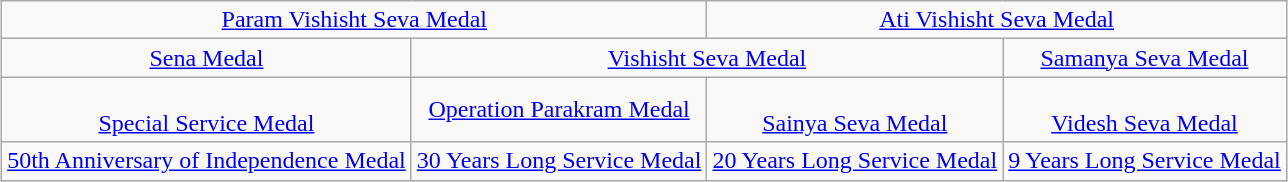<table class="wikitable" style="margin:1em auto; text-align:center;">
<tr>
<td colspan="2"><a href='#'>Param Vishisht Seva Medal</a></td>
<td colspan="2"><a href='#'>Ati Vishisht Seva Medal</a></td>
</tr>
<tr>
<td colspan="1"><a href='#'>Sena Medal</a></td>
<td colspan="2"><a href='#'>Vishisht Seva Medal</a></td>
<td colspan="1"><a href='#'>Samanya Seva Medal</a></td>
</tr>
<tr>
<td><br><a href='#'>Special Service Medal</a></td>
<td><a href='#'>Operation Parakram Medal</a></td>
<td><br><a href='#'>Sainya Seva Medal</a></td>
<td><br><a href='#'>Videsh Seva Medal</a></td>
</tr>
<tr>
<td><a href='#'>50th Anniversary of Independence Medal</a></td>
<td><a href='#'>30 Years Long Service Medal</a></td>
<td><a href='#'>20 Years Long Service Medal</a></td>
<td><a href='#'>9 Years Long Service Medal</a></td>
</tr>
</table>
